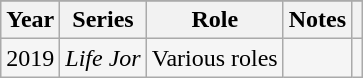<table class="wikitable sortable" style="background:#f5f5f5;">
<tr style="background:#B0C4DE;">
</tr>
<tr>
<th>Year</th>
<th>Series</th>
<th>Role</th>
<th>Notes</th>
<th></th>
</tr>
<tr>
<td>2019</td>
<td><em>Life Jor</em></td>
<td>Various roles</td>
<td></td>
<td></td>
</tr>
</table>
